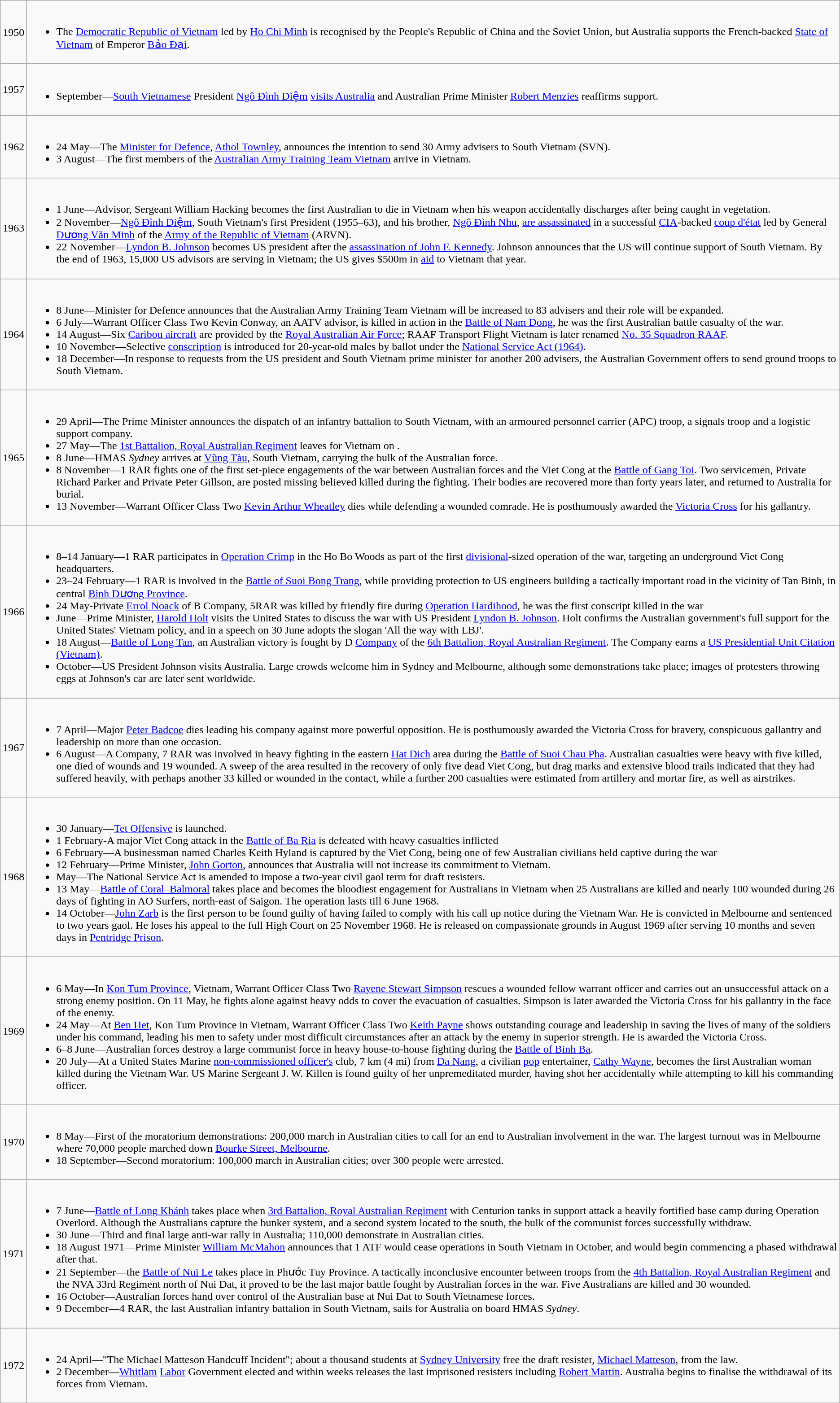<table class="wikitable">
<tr>
<td>1950</td>
<td><br><ul><li>The <a href='#'>Democratic Republic of Vietnam</a> led by <a href='#'>Ho Chi Minh</a> is recognised by the People's Republic of China and the Soviet Union, but Australia supports the French-backed <a href='#'>State of Vietnam</a> of Emperor <a href='#'>Bảo Đại</a>.</li></ul></td>
</tr>
<tr>
<td>1957</td>
<td><br><ul><li>September—<a href='#'>South Vietnamese</a> President <a href='#'>Ngô Đình Diệm</a> <a href='#'>visits Australia</a> and Australian Prime Minister <a href='#'>Robert Menzies</a> reaffirms support.</li></ul></td>
</tr>
<tr>
<td>1962</td>
<td><br><ul><li>24 May—The <a href='#'>Minister for Defence</a>, <a href='#'>Athol Townley</a>, announces the intention to send 30 Army advisers to South Vietnam (SVN).</li><li>3 August—The first members of the <a href='#'>Australian Army Training Team Vietnam</a> arrive in Vietnam.</li></ul></td>
</tr>
<tr>
<td>1963</td>
<td><br><ul><li>1 June—Advisor, Sergeant William Hacking becomes the first Australian to die in Vietnam when his weapon accidentally discharges after being caught in vegetation.</li><li>2 November—<a href='#'>Ngô Đình Diệm</a>, South Vietnam's first President (1955–63), and his brother, <a href='#'>Ngô Đình Nhu</a>, <a href='#'>are assassinated</a> in a successful <a href='#'>CIA</a>-backed <a href='#'>coup d'état</a> led by General <a href='#'>Dương Văn Minh</a> of the <a href='#'>Army of the Republic of Vietnam</a> (ARVN).</li><li>22 November—<a href='#'>Lyndon B. Johnson</a> becomes US president after the <a href='#'>assassination of John F. Kennedy</a>.  Johnson announces that the US will continue support of South Vietnam.  By the end of 1963, 15,000 US advisors are serving in Vietnam; the US gives $500m in <a href='#'>aid</a> to Vietnam that year.</li></ul></td>
</tr>
<tr>
<td>1964</td>
<td><br><ul><li>8 June—Minister for Defence announces that the Australian Army Training Team Vietnam will be increased to 83 advisers and their role will be expanded.</li><li>6 July—Warrant Officer Class Two Kevin Conway, an AATV advisor, is killed in action in the <a href='#'>Battle of Nam Dong</a>, he was the first Australian battle casualty of the war.</li><li>14 August—Six <a href='#'>Caribou aircraft</a> are provided by the <a href='#'>Royal Australian Air Force</a>; RAAF Transport Flight Vietnam is later renamed <a href='#'>No. 35 Squadron RAAF</a>.</li><li>10 November—Selective <a href='#'>conscription</a> is introduced for 20-year-old males by ballot under the <a href='#'>National Service Act (1964)</a>.</li><li>18 December—In response to requests from the US president and South Vietnam prime minister for another 200 advisers, the Australian Government offers to send ground troops to South Vietnam.</li></ul></td>
</tr>
<tr>
<td>1965</td>
<td><br><ul><li>29 April—The Prime Minister announces the dispatch of an infantry battalion to South Vietnam, with an armoured personnel carrier (APC) troop, a signals troop and a logistic support company.</li><li>27 May—The <a href='#'>1st Battalion, Royal Australian Regiment</a> leaves for Vietnam on .</li><li>8 June—HMAS <em>Sydney</em> arrives at <a href='#'>Vũng Tàu</a>, South Vietnam, carrying the bulk of the Australian force.</li><li>8 November—1 RAR fights one of the first set-piece engagements of the war between Australian forces and the Viet Cong at the <a href='#'>Battle of Gang Toi</a>. Two servicemen, Private Richard Parker and Private Peter Gillson, are posted missing believed killed during the fighting. Their bodies are recovered more than forty years later, and returned to Australia for burial.</li><li>13 November—Warrant Officer Class Two <a href='#'>Kevin Arthur Wheatley</a> dies while defending a wounded comrade. He is posthumously awarded the <a href='#'>Victoria Cross</a> for his gallantry.</li></ul></td>
</tr>
<tr>
<td>1966</td>
<td><br><ul><li>8–14 January—1 RAR participates in <a href='#'>Operation Crimp</a> in the Ho Bo Woods as part of the first <a href='#'>divisional</a>-sized operation of the war, targeting an underground Viet Cong headquarters.</li><li>23–24 February—1 RAR is involved in the <a href='#'>Battle of Suoi Bong Trang</a>, while providing protection to US engineers building a tactically important road in the vicinity of Tan Binh, in central <a href='#'>Bình Dương Province</a>.</li><li>24 May-Private <a href='#'>Errol Noack</a> of B Company, 5RAR was killed by friendly fire during <a href='#'>Operation Hardihood</a>, he was the first conscript killed in the war</li><li>June—Prime Minister, <a href='#'>Harold Holt</a> visits the United States to discuss the war with US President <a href='#'>Lyndon B. Johnson</a>. Holt confirms the Australian government's full support for the United States' Vietnam policy, and in a speech on 30 June adopts the slogan 'All the way with LBJ'.</li><li>18 August—<a href='#'>Battle of Long Tan</a>, an Australian victory is fought by D <a href='#'>Company</a> of the <a href='#'>6th Battalion, Royal Australian Regiment</a>.  The Company earns a <a href='#'>US Presidential Unit Citation (Vietnam)</a>.</li><li>October—US President Johnson visits Australia. Large crowds welcome him in Sydney and Melbourne, although some demonstrations take place; images of protesters throwing eggs at Johnson's car are later sent worldwide.</li></ul></td>
</tr>
<tr>
<td>1967</td>
<td><br><ul><li>7 April—Major <a href='#'>Peter Badcoe</a> dies leading his company against more powerful opposition. He is posthumously awarded the Victoria Cross for bravery, conspicuous gallantry and leadership on more than one occasion.</li><li>6 August—A Company, 7 RAR was involved in heavy fighting in the eastern <a href='#'>Hat Dich</a> area during the <a href='#'>Battle of Suoi Chau Pha</a>. Australian casualties were heavy with five killed, one died of wounds and 19 wounded. A sweep of the area resulted in the recovery of only five dead Viet Cong, but drag marks and extensive blood trails indicated that they had suffered heavily, with perhaps another 33 killed or wounded in the contact, while a further 200 casualties were estimated from artillery and mortar fire, as well as airstrikes.</li></ul></td>
</tr>
<tr>
<td>1968</td>
<td><br><ul><li>30 January—<a href='#'>Tet Offensive</a> is launched.</li><li>1 February-A major Viet Cong attack in the <a href='#'>Battle of Ba Ria</a> is defeated with heavy casualties inflicted</li><li>6 February—A businessman named Charles Keith Hyland is captured by the Viet Cong, being one of few Australian civilians held captive during the war</li><li>12 February—Prime Minister, <a href='#'>John Gorton</a>, announces that Australia will not increase its commitment to Vietnam.</li><li>May—The National Service Act is amended to impose a two-year civil gaol term for draft resisters.</li><li>13 May—<a href='#'>Battle of Coral–Balmoral</a> takes place and becomes the bloodiest engagement for Australians in Vietnam when 25 Australians are killed and nearly 100 wounded during 26 days of fighting in AO Surfers, north-east of Saigon. The operation lasts till 6 June 1968.</li><li>14 October—<a href='#'>John Zarb</a> is the first person to be found guilty of having failed to comply with his call up notice during the Vietnam War.  He is convicted in Melbourne and sentenced to two years gaol.  He loses his appeal to the full High Court on 25 November 1968. He is released on compassionate grounds in August 1969 after serving 10 months and seven days in <a href='#'>Pentridge Prison</a>.</li></ul></td>
</tr>
<tr>
<td>1969</td>
<td><br><ul><li>6 May—In <a href='#'>Kon Tum Province</a>, Vietnam, Warrant Officer Class Two <a href='#'>Rayene Stewart Simpson</a> rescues a wounded fellow warrant officer and carries out an unsuccessful attack on a strong enemy position. On 11 May, he fights alone against heavy odds to cover the evacuation of casualties. Simpson is later awarded the Victoria Cross for his gallantry in the face of the enemy.</li><li>24 May—At <a href='#'>Ben Het</a>, Kon Tum Province in Vietnam, Warrant Officer Class Two <a href='#'>Keith Payne</a> shows outstanding courage and leadership in saving the lives of many of the soldiers under his command, leading his men to safety under most difficult circumstances after an attack by the enemy in superior strength. He is awarded the Victoria Cross.</li><li>6–8 June—Australian forces destroy a large communist force in heavy house-to-house fighting during the <a href='#'>Battle of Binh Ba</a>.</li><li>20 July—At a United States Marine <a href='#'>non-commissioned officer's</a> club, 7 km (4 mi) from <a href='#'>Da Nang</a>, a civilian <a href='#'>pop</a> entertainer, <a href='#'>Cathy Wayne</a>, becomes the first Australian woman killed during the Vietnam War. US Marine Sergeant J. W. Killen is found guilty of her unpremeditated murder, having shot her accidentally while attempting to kill his commanding officer.</li></ul></td>
</tr>
<tr>
<td>1970</td>
<td><br><ul><li>8 May—First of the moratorium demonstrations: 200,000 march in Australian cities to call for an end to Australian involvement in the war. The largest turnout was in Melbourne where 70,000 people marched down <a href='#'>Bourke Street, Melbourne</a>.</li><li>18 September—Second moratorium: 100,000 march in Australian cities; over 300 people were arrested.</li></ul></td>
</tr>
<tr>
<td>1971</td>
<td><br><ul><li>7 June—<a href='#'>Battle of Long Khánh</a> takes place when <a href='#'>3rd Battalion, Royal Australian Regiment</a> with Centurion tanks in support attack a heavily fortified base camp during Operation Overlord. Although the Australians capture the bunker system, and a second system located to the south, the bulk of the communist forces successfully withdraw.</li><li>30 June—Third and final large anti-war rally in Australia; 110,000 demonstrate in Australian cities.</li><li>18 August 1971—Prime Minister <a href='#'>William McMahon</a> announces that 1 ATF would cease operations in South Vietnam in October, and would begin commencing a phased withdrawal after that.</li><li>21 September—the <a href='#'>Battle of Nui Le</a> takes place in Phước Tuy Province. A tactically inconclusive encounter between troops from the <a href='#'>4th Battalion, Royal Australian Regiment</a> and the NVA 33rd Regiment north of Nui Dat, it proved to be the last major battle fought by Australian forces in the war. Five Australians are killed and 30 wounded.</li><li>16 October—Australian forces hand over control of the Australian base at Nui Dat to South Vietnamese forces.</li><li>9 December—4 RAR, the last Australian infantry battalion in South Vietnam, sails for Australia on board HMAS <em>Sydney</em>.</li></ul></td>
</tr>
<tr>
<td>1972</td>
<td><br><ul><li>24 April—"The Michael Matteson Handcuff Incident"; about a thousand students at <a href='#'>Sydney University</a> free the draft resister, <a href='#'>Michael Matteson</a>, from the law.</li><li>2 December—<a href='#'>Whitlam</a> <a href='#'>Labor</a> Government elected and within weeks releases the last imprisoned resisters including <a href='#'>Robert Martin</a>. Australia begins to finalise the withdrawal of its forces from Vietnam.</li></ul></td>
</tr>
</table>
